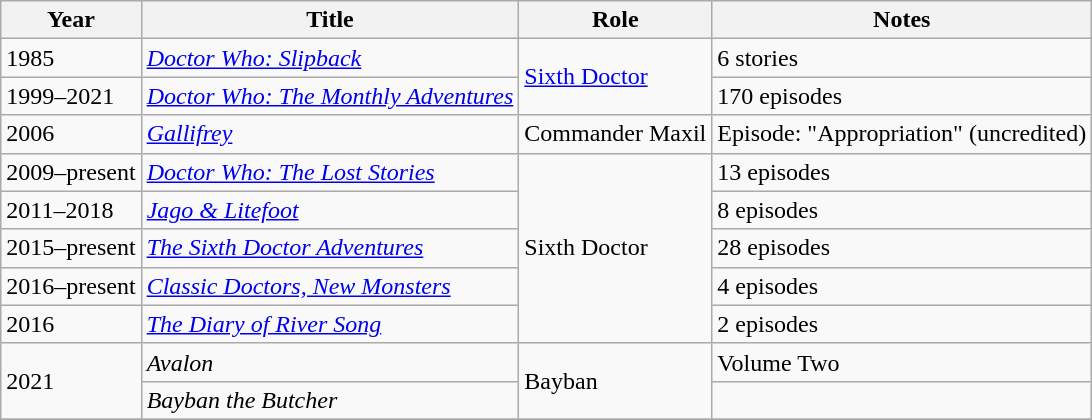<table class="wikitable sortable">
<tr>
<th>Year</th>
<th>Title</th>
<th>Role</th>
<th>Notes</th>
</tr>
<tr>
<td>1985</td>
<td><em><a href='#'>Doctor Who: Slipback</a></em></td>
<td rowspan="2"><a href='#'>Sixth Doctor</a></td>
<td>6 stories</td>
</tr>
<tr>
<td>1999–2021</td>
<td><em><a href='#'>Doctor Who: The Monthly Adventures</a></em></td>
<td>170 episodes</td>
</tr>
<tr>
<td>2006</td>
<td><em><a href='#'>Gallifrey</a></em></td>
<td>Commander Maxil</td>
<td>Episode: "Appropriation" (uncredited)</td>
</tr>
<tr>
<td>2009–present</td>
<td><em><a href='#'>Doctor Who: The Lost Stories</a></em></td>
<td rowspan="5">Sixth Doctor</td>
<td>13 episodes</td>
</tr>
<tr>
<td>2011–2018</td>
<td><em><a href='#'>Jago & Litefoot</a></em></td>
<td>8 episodes</td>
</tr>
<tr>
<td>2015–present</td>
<td><em><a href='#'>The Sixth Doctor Adventures</a></em></td>
<td>28 episodes</td>
</tr>
<tr>
<td>2016–present</td>
<td><em><a href='#'>Classic Doctors, New Monsters</a></em></td>
<td>4 episodes</td>
</tr>
<tr>
<td>2016</td>
<td><em><a href='#'>The Diary of River Song</a></em></td>
<td>2 episodes</td>
</tr>
<tr>
<td rowspan="2">2021</td>
<td><em>Avalon</em></td>
<td rowspan=2>Bayban</td>
<td>Volume Two</td>
</tr>
<tr>
<td><em>Bayban the Butcher</em></td>
<td></td>
</tr>
<tr>
</tr>
</table>
